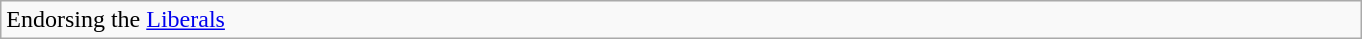<table class="wikitable">
<tr>
<td width="900">Endorsing the <a href='#'>Liberals</a></td>
</tr>
</table>
